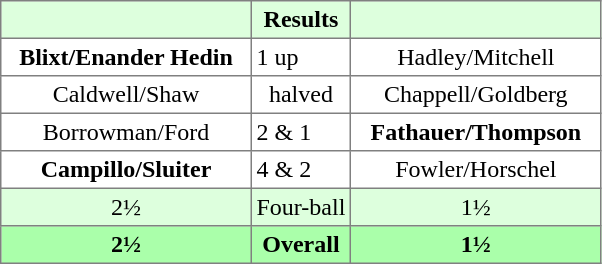<table border="1" cellpadding="3" style="border-collapse:collapse; text-align:center;">
<tr style="background:#ddffdd;">
<th width=160></th>
<th>Results</th>
<th width=160></th>
</tr>
<tr>
<td><strong>Blixt/Enander Hedin</strong></td>
<td align=left> 1 up</td>
<td>Hadley/Mitchell</td>
</tr>
<tr>
<td>Caldwell/Shaw</td>
<td>halved</td>
<td>Chappell/Goldberg</td>
</tr>
<tr>
<td>Borrowman/Ford</td>
<td align=left> 2 & 1</td>
<td><strong>Fathauer/Thompson</strong></td>
</tr>
<tr>
<td><strong>Campillo/Sluiter</strong></td>
<td align=left> 4 & 2</td>
<td>Fowler/Horschel</td>
</tr>
<tr style="background:#ddffdd;">
<td>2½</td>
<td>Four-ball</td>
<td>1½</td>
</tr>
<tr style="background:#aaffaa;">
<th>2½</th>
<th>Overall</th>
<th>1½</th>
</tr>
</table>
